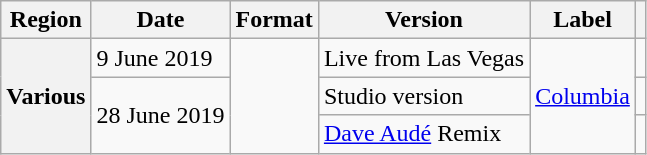<table class="wikitable plainrowheaders">
<tr>
<th scope="col">Region</th>
<th scope="col">Date</th>
<th scope="col">Format</th>
<th Scope="col">Version</th>
<th scope="col">Label</th>
<th scope="col"></th>
</tr>
<tr>
<th scope="row" rowspan="3">Various</th>
<td>9 June 2019</td>
<td rowspan="3"></td>
<td>Live from Las Vegas</td>
<td rowspan="3"><a href='#'>Columbia</a></td>
<td></td>
</tr>
<tr>
<td rowspan="2">28 June 2019</td>
<td>Studio version</td>
<td></td>
</tr>
<tr>
<td><a href='#'>Dave Audé</a> Remix</td>
<td></td>
</tr>
</table>
